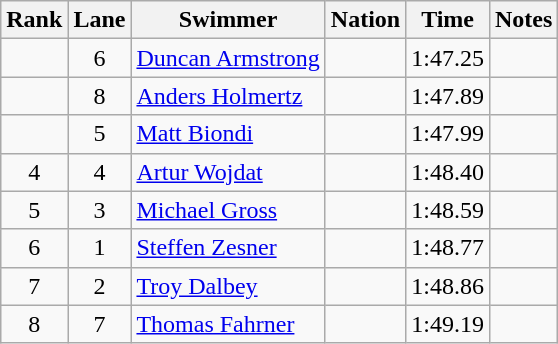<table class="wikitable sortable" style="text-align:center">
<tr>
<th>Rank</th>
<th>Lane</th>
<th>Swimmer</th>
<th>Nation</th>
<th>Time</th>
<th>Notes</th>
</tr>
<tr>
<td></td>
<td>6</td>
<td align=left><a href='#'>Duncan Armstrong</a></td>
<td align=left></td>
<td>1:47.25</td>
<td></td>
</tr>
<tr>
<td></td>
<td>8</td>
<td align=left><a href='#'>Anders Holmertz</a></td>
<td align=left></td>
<td>1:47.89</td>
<td></td>
</tr>
<tr>
<td></td>
<td>5</td>
<td align=left><a href='#'>Matt Biondi</a></td>
<td align=left></td>
<td>1:47.99</td>
<td></td>
</tr>
<tr>
<td>4</td>
<td>4</td>
<td align=left><a href='#'>Artur Wojdat</a></td>
<td align=left></td>
<td>1:48.40</td>
<td></td>
</tr>
<tr>
<td>5</td>
<td>3</td>
<td align=left><a href='#'>Michael Gross</a></td>
<td align=left></td>
<td>1:48.59</td>
<td></td>
</tr>
<tr>
<td>6</td>
<td>1</td>
<td align=left><a href='#'>Steffen Zesner</a></td>
<td align=left></td>
<td>1:48.77</td>
<td></td>
</tr>
<tr>
<td>7</td>
<td>2</td>
<td align=left><a href='#'>Troy Dalbey</a></td>
<td align=left></td>
<td>1:48.86</td>
<td></td>
</tr>
<tr>
<td>8</td>
<td>7</td>
<td align=left><a href='#'>Thomas Fahrner</a></td>
<td align=left></td>
<td>1:49.19</td>
<td></td>
</tr>
</table>
